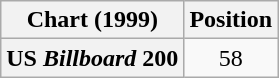<table class="wikitable plainrowheaders">
<tr>
<th>Chart (1999)</th>
<th>Position</th>
</tr>
<tr>
<th scope="row">US <em>Billboard</em> 200</th>
<td align="center">58</td>
</tr>
</table>
